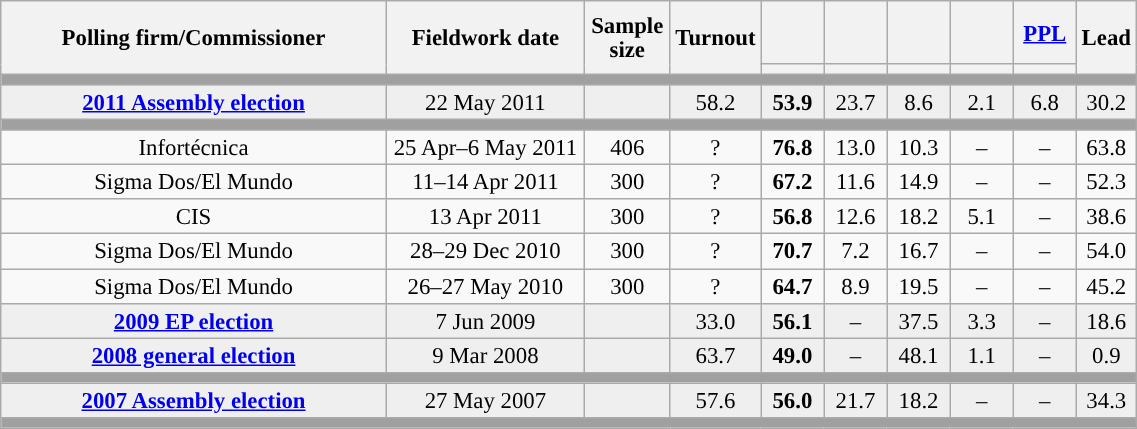<table class="wikitable collapsible collapsed" style="text-align:center; font-size:95%; line-height:16px;">
<tr style="height:42px;">
<th style="width:250px;" rowspan="2">Polling firm/Commissioner</th>
<th style="width:125px;" rowspan="2">Fieldwork date</th>
<th style="width:50px;" rowspan="2">Sample size</th>
<th style="width:45px;" rowspan="2">Turnout</th>
<th style="width:35px;"></th>
<th style="width:35px;"></th>
<th style="width:35px;"></th>
<th style="width:35px;"></th>
<th style="width:35px;"><a href='#'>PPL</a></th>
<th style="width:30px;" rowspan="2">Lead</th>
</tr>
<tr>
<th style="color:inherit;background:"></th>
<th style="color:inherit;background:"></th>
<th style="color:inherit;background:"></th>
<th style="color:inherit;background:"></th>
<th style="color:inherit;background:"></th>
</tr>
<tr>
<td colspan="10" style="background:#A0A0A0"></td>
</tr>
<tr style="background:#EFEFEF;">
<td><strong><a href='#'>2011 Assembly election</a></strong></td>
<td>22 May 2011</td>
<td></td>
<td>58.2</td>
<td><strong>53.9</strong><br></td>
<td>23.7<br></td>
<td>8.6<br></td>
<td>2.1<br></td>
<td>6.8<br></td>
<td style="background:">30.2</td>
</tr>
<tr>
<td colspan="10" style="background:#A0A0A0"></td>
</tr>
<tr>
<td>Infortécnica</td>
<td>25 Apr–6 May 2011</td>
<td>406</td>
<td>?</td>
<td><strong>76.8</strong><br></td>
<td>13.0<br></td>
<td>10.3<br></td>
<td>–</td>
<td>–</td>
<td style="background:">63.8</td>
</tr>
<tr>
<td>Sigma Dos/El Mundo</td>
<td>11–14 Apr 2011</td>
<td>300</td>
<td>?</td>
<td><strong>67.2</strong><br></td>
<td>11.6<br></td>
<td>14.9<br></td>
<td>–</td>
<td>–</td>
<td style="background:">52.3</td>
</tr>
<tr>
<td>CIS</td>
<td>13 Apr 2011</td>
<td>300</td>
<td>?</td>
<td><strong>56.8</strong><br></td>
<td>12.6<br></td>
<td>18.2<br></td>
<td>5.1<br></td>
<td>–</td>
<td style="background:">38.6</td>
</tr>
<tr>
<td>Sigma Dos/El Mundo</td>
<td>28–29 Dec 2010</td>
<td>300</td>
<td>?</td>
<td><strong>70.7</strong><br></td>
<td>7.2<br></td>
<td>16.7<br></td>
<td>–</td>
<td>–</td>
<td style="background:">54.0</td>
</tr>
<tr>
<td>Sigma Dos/El Mundo</td>
<td>26–27 May 2010</td>
<td>300</td>
<td>?</td>
<td><strong>64.7</strong><br></td>
<td>8.9<br></td>
<td>19.5<br></td>
<td>–</td>
<td>–</td>
<td style="background:">45.2</td>
</tr>
<tr style="background:#EFEFEF;">
<td><strong><a href='#'>2009 EP election</a></strong></td>
<td>7 Jun 2009</td>
<td></td>
<td>33.0</td>
<td><strong>56.1</strong><br></td>
<td>–</td>
<td>37.5<br></td>
<td>3.3<br></td>
<td>–</td>
<td style="background:">18.6</td>
</tr>
<tr style="background:#EFEFEF;">
<td><strong><a href='#'>2008 general election</a></strong></td>
<td>9 Mar 2008</td>
<td></td>
<td>63.7</td>
<td><strong>49.0</strong><br></td>
<td>–</td>
<td>48.1<br></td>
<td>1.1<br></td>
<td>–</td>
<td style="background:">0.9</td>
</tr>
<tr>
<td colspan="10" style="background:#A0A0A0"></td>
</tr>
<tr style="background:#EFEFEF;">
<td><strong><a href='#'>2007 Assembly election</a></strong></td>
<td>27 May 2007</td>
<td></td>
<td>57.6</td>
<td><strong>56.0</strong><br></td>
<td>21.7<br></td>
<td>18.2<br></td>
<td>–</td>
<td>–</td>
<td style="background:">34.3</td>
</tr>
<tr>
<td colspan="10" style="background:#A0A0A0"></td>
</tr>
</table>
